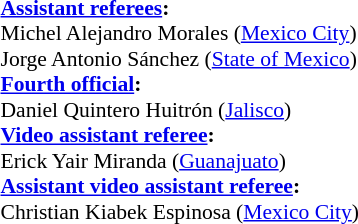<table width=100% style="font-size:90%">
<tr>
<td><br><strong><a href='#'>Assistant referees</a>:</strong>
<br>Michel Alejandro Morales (<a href='#'>Mexico City</a>)
<br>Jorge Antonio Sánchez (<a href='#'>State of Mexico</a>)
<br><strong><a href='#'>Fourth official</a>:</strong>
<br>Daniel Quintero Huitrón (<a href='#'>Jalisco</a>)
<br><strong><a href='#'>Video assistant referee</a>:</strong>
<br>Erick Yair Miranda (<a href='#'>Guanajuato</a>)
<br><strong><a href='#'>Assistant video assistant referee</a>:</strong>
<br>Christian Kiabek Espinosa (<a href='#'>Mexico City</a>)</td>
</tr>
</table>
